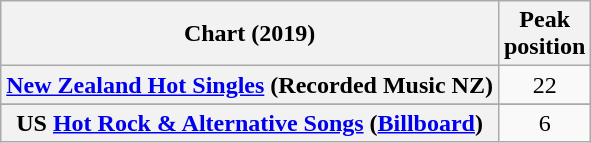<table class="wikitable sortable plainrowheaders" style="text-align:center">
<tr>
<th scope="col">Chart (2019)</th>
<th scope="col">Peak<br>position</th>
</tr>
<tr>
<th scope="row"><a href='#'>New Zealand Hot Singles</a> (Recorded Music NZ)</th>
<td>22</td>
</tr>
<tr>
</tr>
<tr>
<th scope="row">US <a href='#'>Hot Rock & Alternative Songs</a> (<a href='#'>Billboard</a>)</th>
<td>6</td>
</tr>
</table>
